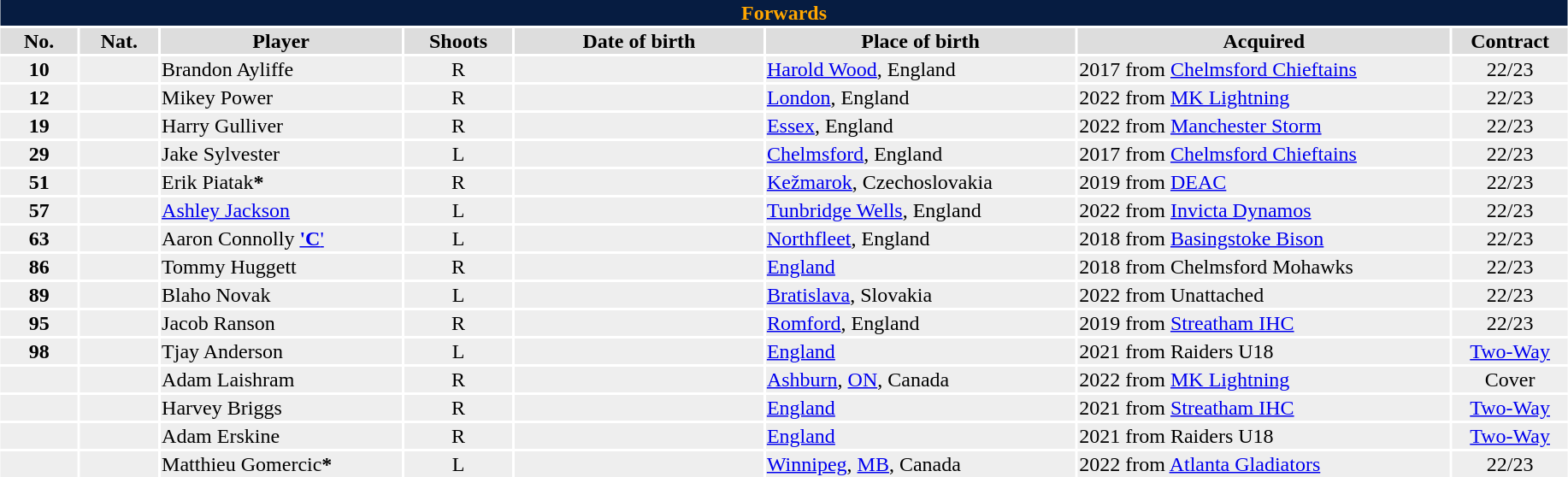<table class="toccolours"  style="width:97%; clear:both; margin:1.5em auto; text-align:center;">
<tr>
<th colspan="11" style="background:#061c41; color:#ffa600;">Forwards</th>
</tr>
<tr style="background:#ddd;">
<th width=5%>No.</th>
<th width=5%>Nat.</th>
<th !width=22%>Player</th>
<th width=7%>Shoots</th>
<th width=16%>Date of birth</th>
<th width=20%>Place of birth</th>
<th width=24%>Acquired</th>
<td><strong>Contract</strong></td>
</tr>
<tr style="background:#eee;">
<td><strong>10</strong></td>
<td></td>
<td align="left">Brandon Ayliffe</td>
<td>R</td>
<td align="left"></td>
<td align="left"><a href='#'>Harold Wood</a>, England</td>
<td align="left">2017 from <a href='#'>Chelmsford Chieftains</a></td>
<td>22/23</td>
</tr>
<tr style="background:#eee;">
<td><strong>12</strong></td>
<td></td>
<td align="left">Mikey Power</td>
<td>R</td>
<td align="left"></td>
<td align="left"><a href='#'>London</a>, England</td>
<td align="left">2022 from <a href='#'>MK Lightning</a></td>
<td>22/23</td>
</tr>
<tr style="background:#eee;">
<td><strong>19</strong></td>
<td></td>
<td align="left">Harry Gulliver</td>
<td>R</td>
<td align="left"></td>
<td align="left"><a href='#'>Essex</a>, England</td>
<td align="left">2022 from <a href='#'>Manchester Storm</a></td>
<td>22/23</td>
</tr>
<tr style="background:#eee;">
<td><strong>29</strong></td>
<td></td>
<td align="left">Jake Sylvester</td>
<td>L</td>
<td align="left"></td>
<td align="left"><a href='#'>Chelmsford</a>, England</td>
<td align="left">2017 from <a href='#'>Chelmsford Chieftains</a></td>
<td>22/23</td>
</tr>
<tr style="background:#eee;">
<td><strong>51</strong></td>
<td></td>
<td align="left">Erik Piatak<strong>*</strong></td>
<td>R</td>
<td align="left"></td>
<td align="left"><a href='#'>Kežmarok</a>, Czechoslovakia</td>
<td align="left">2019 from <a href='#'>DEAC</a></td>
<td>22/23</td>
</tr>
<tr style="background:#eee;">
<td><strong>57</strong></td>
<td></td>
<td align="left"><a href='#'>Ashley Jackson</a></td>
<td>L</td>
<td align="left"></td>
<td align="left"><a href='#'>Tunbridge Wells</a>, England</td>
<td align="left">2022 from <a href='#'>Invicta Dynamos</a></td>
<td>22/23</td>
</tr>
<tr style="background:#eee;">
<td><strong>63</strong></td>
<td></td>
<td align="left">Aaron Connolly <a href='#'><strong>'C</strong>'</a></td>
<td>L</td>
<td align="left"></td>
<td align="left"><a href='#'>Northfleet</a>, England</td>
<td align="left">2018 from <a href='#'>Basingstoke Bison</a></td>
<td>22/23</td>
</tr>
<tr style="background:#eee;">
<td><strong>86</strong></td>
<td></td>
<td align="left">Tommy Huggett</td>
<td>R</td>
<td align="left"></td>
<td align="left"><a href='#'>England</a></td>
<td align="left">2018 from Chelmsford Mohawks</td>
<td>22/23</td>
</tr>
<tr style="background:#eee;">
<td><strong>89</strong></td>
<td></td>
<td align="left">Blaho Novak</td>
<td>L</td>
<td align="left"></td>
<td align="left"><a href='#'>Bratislava</a>, Slovakia</td>
<td align="left">2022 from Unattached</td>
<td>22/23</td>
</tr>
<tr style="background:#eee;">
<td><strong>95</strong></td>
<td></td>
<td align="left">Jacob Ranson</td>
<td>R</td>
<td align="left"></td>
<td align="left"><a href='#'>Romford</a>, England</td>
<td align="left">2019 from <a href='#'>Streatham IHC</a></td>
<td>22/23</td>
</tr>
<tr style="background:#eee;">
<td><strong>98</strong></td>
<td></td>
<td align="left">Tjay Anderson</td>
<td>L</td>
<td align="left"></td>
<td align="left"><a href='#'>England</a></td>
<td align="left">2021 from Raiders U18</td>
<td><a href='#'>Two-Way</a></td>
</tr>
<tr style="background:#eee;">
<td></td>
<td></td>
<td align="left">Adam Laishram</td>
<td>R</td>
<td align="left"></td>
<td align="left"><a href='#'>Ashburn</a>, <a href='#'>ON</a>, Canada</td>
<td align="left">2022 from <a href='#'>MK Lightning</a></td>
<td>Cover</td>
</tr>
<tr style="background:#eee;">
<td></td>
<td></td>
<td align="left">Harvey Briggs</td>
<td>R</td>
<td align="left"></td>
<td align="left"><a href='#'>England</a></td>
<td align="left">2021 from <a href='#'>Streatham IHC</a></td>
<td><a href='#'>Two-Way</a></td>
</tr>
<tr style="background:#eee;">
<td></td>
<td></td>
<td align="left">Adam Erskine</td>
<td>R</td>
<td align="left"></td>
<td align="left"><a href='#'>England</a></td>
<td align="left">2021 from Raiders U18</td>
<td><a href='#'>Two-Way</a></td>
</tr>
<tr style="background:#eee;">
<td></td>
<td></td>
<td align="left">Matthieu Gomercic<strong>*</strong></td>
<td>L</td>
<td align="left"></td>
<td align="left"><a href='#'>Winnipeg</a>, <a href='#'>MB</a>, Canada</td>
<td align="left">2022 from <a href='#'>Atlanta Gladiators</a></td>
<td>22/23</td>
</tr>
</table>
